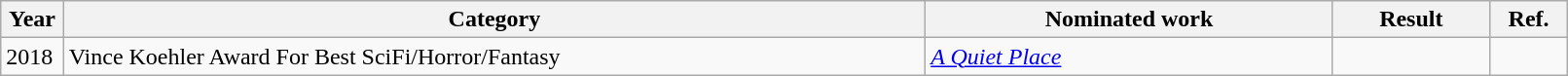<table class="wikitable" style="width:85%;">
<tr>
<th style="width:4%;">Year</th>
<th style="width:55%;">Category</th>
<th style="width:26%;">Nominated work</th>
<th style="width:10%;">Result</th>
<th width=5%>Ref.</th>
</tr>
<tr>
<td>2018</td>
<td>Vince Koehler Award For Best SciFi/Horror/Fantasy</td>
<td><em><a href='#'>A Quiet Place</a></em></td>
<td></td>
<td align="center"></td>
</tr>
</table>
